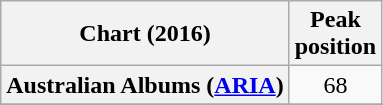<table class="wikitable sortable plainrowheaders" style="text-align:center">
<tr>
<th scope="col">Chart (2016)</th>
<th scope="col">Peak<br> position</th>
</tr>
<tr>
<th scope="row">Australian Albums (<a href='#'>ARIA</a>)</th>
<td>68</td>
</tr>
<tr>
</tr>
<tr>
</tr>
<tr>
</tr>
</table>
